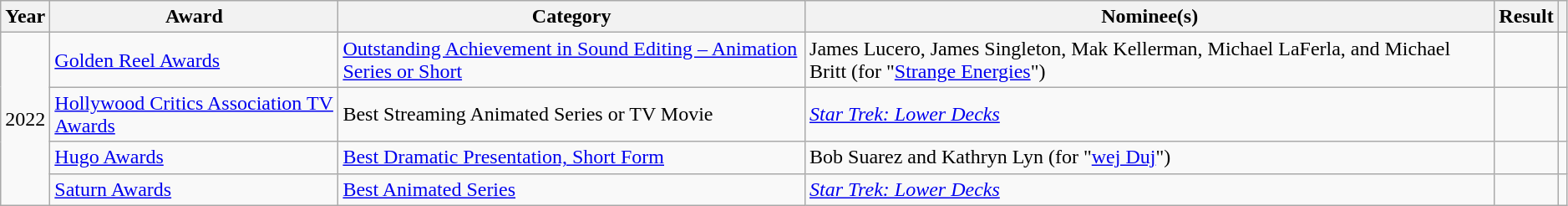<table class="wikitable sortable" style="width:99%">
<tr>
<th scope="col">Year</th>
<th scope="col">Award</th>
<th scope="col">Category</th>
<th scope="col">Nominee(s)</th>
<th scope="col">Result</th>
<th scope="col" class="unsortable"></th>
</tr>
<tr>
<td rowspan="4">2022</td>
<td><a href='#'>Golden Reel Awards</a></td>
<td><a href='#'>Outstanding Achievement in Sound Editing – Animation Series or Short</a></td>
<td>James Lucero, James Singleton, Mak Kellerman, Michael LaFerla, and Michael Britt (for "<a href='#'>Strange Energies</a>")</td>
<td></td>
<td style="text-align:center"></td>
</tr>
<tr>
<td><a href='#'>Hollywood Critics Association TV Awards</a></td>
<td>Best Streaming Animated Series or TV Movie</td>
<td><em><a href='#'>Star Trek: Lower Decks</a></em></td>
<td></td>
<td style="text-align:center"></td>
</tr>
<tr>
<td><a href='#'>Hugo Awards</a></td>
<td><a href='#'>Best Dramatic Presentation, Short Form</a></td>
<td>Bob Suarez and Kathryn Lyn (for "<a href='#'>wej Duj</a>")</td>
<td></td>
<td style="text-align:center"></td>
</tr>
<tr>
<td><a href='#'>Saturn Awards</a></td>
<td><a href='#'>Best Animated Series</a></td>
<td><em><a href='#'>Star Trek: Lower Decks</a></em></td>
<td></td>
<td style="text-align:center"></td>
</tr>
</table>
